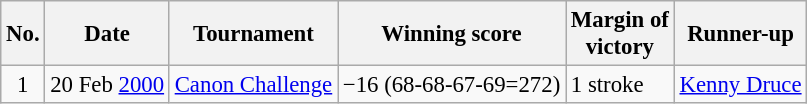<table class="wikitable" style="font-size:95%;">
<tr>
<th>No.</th>
<th>Date</th>
<th>Tournament</th>
<th>Winning score</th>
<th>Margin of<br>victory</th>
<th>Runner-up</th>
</tr>
<tr>
<td align=center>1</td>
<td align=right>20 Feb <a href='#'>2000</a></td>
<td><a href='#'>Canon Challenge</a></td>
<td>−16 (68-68-67-69=272)</td>
<td>1 stroke</td>
<td> <a href='#'>Kenny Druce</a></td>
</tr>
</table>
